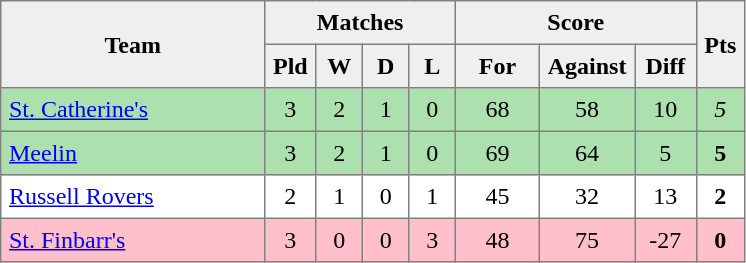<table style=border-collapse:collapse border=1 cellspacing=0 cellpadding=5>
<tr align=center bgcolor=#efefef>
<th rowspan=2 width=165>Team</th>
<th colspan=4>Matches</th>
<th colspan=3>Score</th>
<th rowspan=2width=20>Pts</th>
</tr>
<tr align=center bgcolor=#efefef>
<th width=20>Pld</th>
<th width=20>W</th>
<th width=20>D</th>
<th width=20>L</th>
<th width=45>For</th>
<th width=45>Against</th>
<th width=30>Diff</th>
</tr>
<tr align=center style="background:#ACE1AF;">
<td style="text-align:left;"><a href='#'>St. Catherine's</a></td>
<td>3</td>
<td>2</td>
<td>1</td>
<td>0</td>
<td>68</td>
<td>58</td>
<td>10</td>
<td><em>5</em></td>
</tr>
<tr align=center style="background:#ACE1AF;">
<td style="text-align:left;"><a href='#'>Meelin</a></td>
<td>3</td>
<td>2</td>
<td>1</td>
<td>0</td>
<td>69</td>
<td>64</td>
<td>5</td>
<td><strong>5</strong></td>
</tr>
<tr align=center>
<td style="text-align:left;"><a href='#'>Russell Rovers</a></td>
<td>2</td>
<td>1</td>
<td>0</td>
<td>1</td>
<td>45</td>
<td>32</td>
<td>13</td>
<td><strong>2</strong></td>
</tr>
<tr align=center style="background:#FFC0CB;">
<td style="text-align:left;"><a href='#'>St. Finbarr's</a></td>
<td>3</td>
<td>0</td>
<td>0</td>
<td>3</td>
<td>48</td>
<td>75</td>
<td>-27</td>
<td><strong>0</strong></td>
</tr>
</table>
